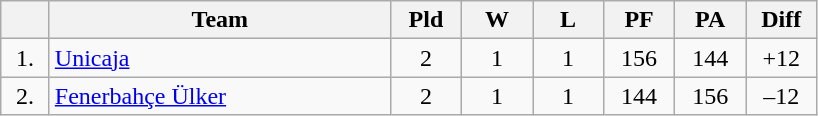<table class="wikitable" style="text-align:center">
<tr>
<th width=25></th>
<th width=220>Team</th>
<th width=40>Pld</th>
<th width=40>W</th>
<th width=40>L</th>
<th width=40>PF</th>
<th width=40>PA</th>
<th width=40>Diff</th>
</tr>
<tr style=>
<td>1.</td>
<td align=left> <a href='#'>Unicaja</a></td>
<td>2</td>
<td>1</td>
<td>1</td>
<td>156</td>
<td>144</td>
<td>+12</td>
</tr>
<tr style=>
<td>2.</td>
<td align=left> <a href='#'>Fenerbahçe Ülker</a></td>
<td>2</td>
<td>1</td>
<td>1</td>
<td>144</td>
<td>156</td>
<td>–12</td>
</tr>
</table>
